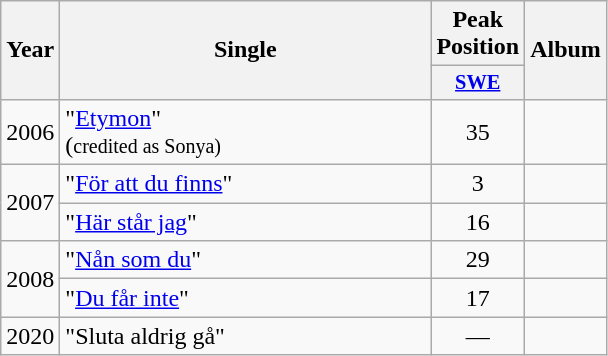<table class="wikitable plainrowheaders" style="text-align:center;" border="1">
<tr>
<th scope="col" rowspan="2">Year</th>
<th scope="col" rowspan="2" style="width:15em;">Single</th>
<th scope="col" colspan="1">Peak Position</th>
<th scope="col" rowspan="2">Album</th>
</tr>
<tr>
<th scope="col" style="width:3em;font-size:85%;"><a href='#'>SWE</a><br></th>
</tr>
<tr>
<td>2006</td>
<td style="text-align:left;">"<a href='#'>Etymon</a>" <br>(<small>credited as Sonya)</small></td>
<td>35</td>
<td style="text-align:left;"></td>
</tr>
<tr>
<td rowspan="2">2007</td>
<td style="text-align:left;">"<a href='#'>För att du finns</a>"</td>
<td>3</td>
<td style="text-align:left;"></td>
</tr>
<tr>
<td style="text-align:left;">"<a href='#'>Här står jag</a>"</td>
<td>16</td>
<td style="text-align:left;"></td>
</tr>
<tr>
<td rowspan="2">2008</td>
<td style="text-align:left;">"<a href='#'>Nån som du</a>"</td>
<td>29</td>
<td style="text-align:left;"></td>
</tr>
<tr>
<td style="text-align:left;">"<a href='#'>Du får inte</a>"</td>
<td>17</td>
<td style="text-align:left;"></td>
</tr>
<tr>
<td>2020</td>
<td style="text-align:left;">"Sluta aldrig gå"</td>
<td>—</td>
<td style="text-align:left;"></td>
</tr>
</table>
